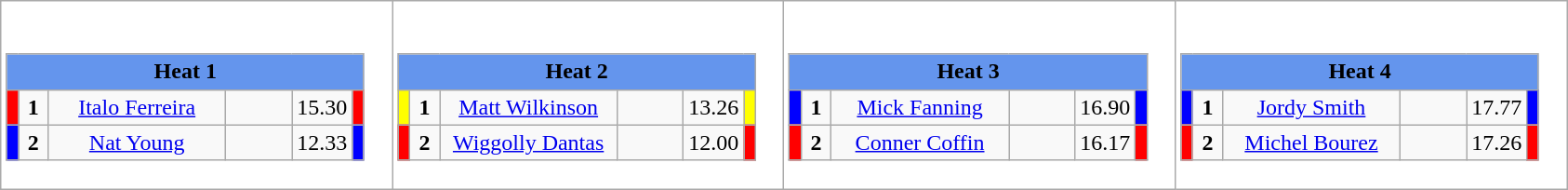<table class="wikitable" style="background:#fff;">
<tr>
<td><div><br><table class="wikitable">
<tr>
<td colspan="6"  style="text-align:center; background:#6495ed;"><strong>Heat 1</strong></td>
</tr>
<tr>
<td style="width:01px; background: #f00;"></td>
<td style="width:14px; text-align:center;"><strong>1</strong></td>
<td style="width:120px; text-align:center;"><a href='#'>Italo Ferreira</a></td>
<td style="width:40px; text-align:center;"></td>
<td style="width:20px; text-align:center;">15.30</td>
<td style="width:01px; background: #f00;"></td>
</tr>
<tr>
<td style="width:01px; background: #00f;"></td>
<td style="width:14px; text-align:center;"><strong>2</strong></td>
<td style="width:120px; text-align:center;"><a href='#'>Nat Young</a></td>
<td style="width:40px; text-align:center;"></td>
<td style="width:20px; text-align:center;">12.33</td>
<td style="width:01px; background: #00f;"></td>
</tr>
</table>
</div></td>
<td><div><br><table class="wikitable">
<tr>
<td colspan="6"  style="text-align:center; background:#6495ed;"><strong>Heat 2</strong></td>
</tr>
<tr>
<td style="width:01px; background: #ff0;"></td>
<td style="width:14px; text-align:center;"><strong>1</strong></td>
<td style="width:120px; text-align:center;"><a href='#'>Matt Wilkinson</a></td>
<td style="width:40px; text-align:center;"></td>
<td style="width:20px; text-align:center;">13.26</td>
<td style="width:01px; background: #ff0;"></td>
</tr>
<tr>
<td style="width:01px; background: #f00;"></td>
<td style="width:14px; text-align:center;"><strong>2</strong></td>
<td style="width:120px; text-align:center;"><a href='#'>Wiggolly Dantas</a></td>
<td style="width:40px; text-align:center;"></td>
<td style="width:20px; text-align:center;">12.00</td>
<td style="width:01px; background: #f00;"></td>
</tr>
</table>
</div></td>
<td><div><br><table class="wikitable">
<tr>
<td colspan="6"  style="text-align:center; background:#6495ed;"><strong>Heat 3</strong></td>
</tr>
<tr>
<td style="width:01px; background: #00f;"></td>
<td style="width:14px; text-align:center;"><strong>1</strong></td>
<td style="width:120px; text-align:center;"><a href='#'>Mick Fanning</a></td>
<td style="width:40px; text-align:center;"></td>
<td style="width:20px; text-align:center;">16.90</td>
<td style="width:01px; background: #00f;"></td>
</tr>
<tr>
<td style="width:01px; background: #f00;"></td>
<td style="width:14px; text-align:center;"><strong>2</strong></td>
<td style="width:120px; text-align:center;"><a href='#'>Conner Coffin</a></td>
<td style="width:40px; text-align:center;"></td>
<td style="width:20px; text-align:center;">16.17</td>
<td style="width:01px; background: #f00;"></td>
</tr>
</table>
</div></td>
<td><div><br><table class="wikitable">
<tr>
<td colspan="6"  style="text-align:center; background:#6495ed;"><strong>Heat 4</strong></td>
</tr>
<tr>
<td style="width:01px; background: #00f;"></td>
<td style="width:14px; text-align:center;"><strong>1</strong></td>
<td style="width:120px; text-align:center;"><a href='#'>Jordy Smith</a></td>
<td style="width:40px; text-align:center;"></td>
<td style="width:20px; text-align:center;">17.77</td>
<td style="width:01px; background: #00f;"></td>
</tr>
<tr>
<td style="width:01px; background: #f00;"></td>
<td style="width:14px; text-align:center;"><strong>2</strong></td>
<td style="width:120px; text-align:center;"><a href='#'>Michel Bourez</a></td>
<td style="width:40px; text-align:center;"></td>
<td style="width:20px; text-align:center;">17.26</td>
<td style="width:01px; background: #f00;"></td>
</tr>
</table>
</div></td>
</tr>
</table>
